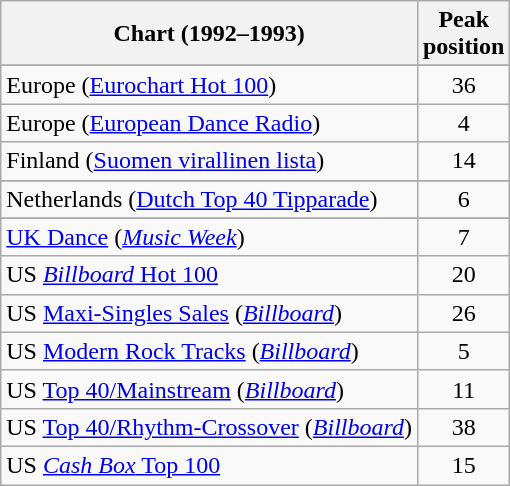<table class="wikitable sortable">
<tr>
<th>Chart (1992–1993)</th>
<th>Peak<br>position</th>
</tr>
<tr>
</tr>
<tr>
</tr>
<tr>
</tr>
<tr>
</tr>
<tr>
</tr>
<tr>
</tr>
<tr>
<td>Europe (<a href='#'>Eurochart Hot 100</a>)</td>
<td align="center">36</td>
</tr>
<tr>
<td>Europe (<a href='#'>European Dance Radio</a>)</td>
<td align="center">4</td>
</tr>
<tr>
<td>Finland (<a href='#'>Suomen virallinen lista</a>)</td>
<td align="center">14</td>
</tr>
<tr>
</tr>
<tr>
<td>Netherlands (<a href='#'>Dutch Top 40 Tipparade</a>)</td>
<td align="center">6</td>
</tr>
<tr>
</tr>
<tr>
</tr>
<tr>
</tr>
<tr>
</tr>
<tr>
</tr>
<tr>
<td><a href='#'>UK Dance</a> (<em><a href='#'>Music Week</a></em>)</td>
<td align="center">7</td>
</tr>
<tr>
<td>US <a href='#'><em>Billboard</em> Hot 100</a></td>
<td align="center">20</td>
</tr>
<tr>
<td>US <a href='#'>Maxi-Singles Sales</a> (<em><a href='#'>Billboard</a></em>)</td>
<td align="center">26</td>
</tr>
<tr>
<td>US <a href='#'>Modern Rock Tracks</a> (<em><a href='#'>Billboard</a></em>)</td>
<td align="center">5</td>
</tr>
<tr>
<td>US <a href='#'>Top 40/Mainstream</a> (<em><a href='#'>Billboard</a></em>)</td>
<td align="center">11</td>
</tr>
<tr>
<td>US <a href='#'>Top 40/Rhythm-Crossover</a> (<em><a href='#'>Billboard</a></em>)</td>
<td align="center">38</td>
</tr>
<tr>
<td>US <a href='#'><em>Cash Box</em> Top 100</a></td>
<td align="center">15</td>
</tr>
</table>
